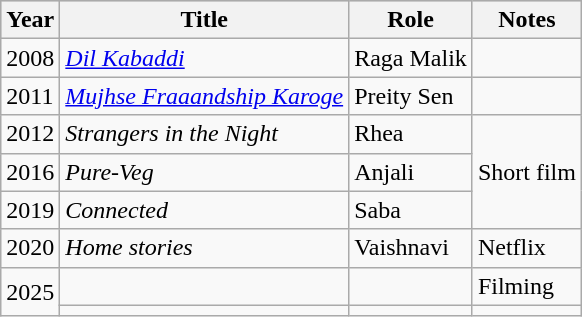<table class="wikitable sortable plainrowheaders">
<tr style="background:#ccc; text-align:center;">
<th scope="col">Year</th>
<th scope="col">Title</th>
<th scope="col">Role</th>
<th>Notes</th>
</tr>
<tr>
<td>2008</td>
<td><em><a href='#'>Dil Kabaddi</a></em></td>
<td>Raga Malik</td>
<td></td>
</tr>
<tr>
<td>2011</td>
<td><em><a href='#'>Mujhse Fraaandship Karoge</a></em></td>
<td>Preity Sen</td>
<td></td>
</tr>
<tr>
<td>2012</td>
<td><em>Strangers in the Night</em></td>
<td>Rhea</td>
<td rowspan="3">Short film</td>
</tr>
<tr>
<td>2016</td>
<td><em>Pure-Veg</em></td>
<td>Anjali</td>
</tr>
<tr>
<td>2019</td>
<td><em>Connected</em></td>
<td>Saba</td>
</tr>
<tr>
<td>2020</td>
<td><em>Home stories</em></td>
<td>Vaishnavi</td>
<td>Netflix</td>
</tr>
<tr>
<td rowspan=2>2025</td>
<td></td>
<td></td>
<td>Filming</td>
</tr>
<tr>
<td></td>
<td></td>
<td></td>
</tr>
</table>
